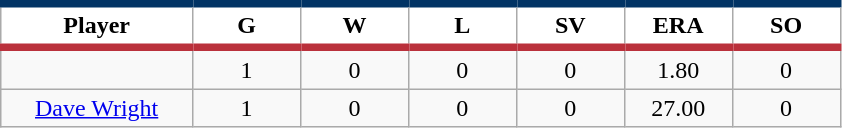<table class="wikitable sortable">
<tr>
<th style="background:#FFFFFF; border-top:#023465 5px solid; border-bottom:#ba313c 5px solid;" width="16%">Player</th>
<th style="background:#FFFFFF; border-top:#023465 5px solid; border-bottom:#ba313c 5px solid;" width="9%">G</th>
<th style="background:#FFFFFF; border-top:#023465 5px solid; border-bottom:#ba313c 5px solid;" width="9%">W</th>
<th style="background:#FFFFFF; border-top:#023465 5px solid; border-bottom:#ba313c 5px solid;" width="9%">L</th>
<th style="background:#FFFFFF; border-top:#023465 5px solid; border-bottom:#ba313c 5px solid;" width="9%">SV</th>
<th style="background:#FFFFFF; border-top:#023465 5px solid; border-bottom:#ba313c 5px solid;" width="9%">ERA</th>
<th style="background:#FFFFFF; border-top:#023465 5px solid; border-bottom:#ba313c 5px solid;" width="9%">SO</th>
</tr>
<tr align="center">
<td></td>
<td>1</td>
<td>0</td>
<td>0</td>
<td>0</td>
<td>1.80</td>
<td>0</td>
</tr>
<tr align="center">
<td><a href='#'>Dave Wright</a></td>
<td>1</td>
<td>0</td>
<td>0</td>
<td>0</td>
<td>27.00</td>
<td>0</td>
</tr>
</table>
